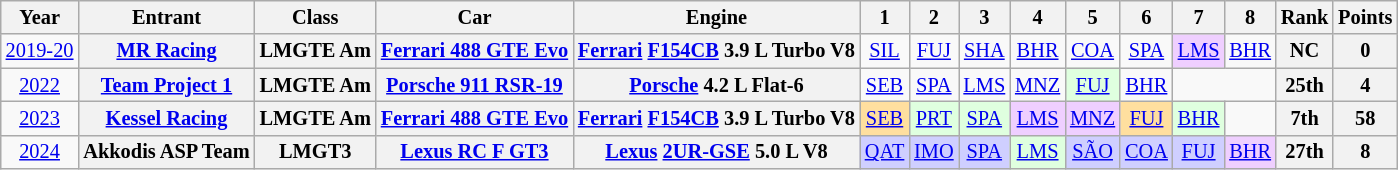<table class="wikitable" style="text-align:center; font-size:85%">
<tr>
<th>Year</th>
<th>Entrant</th>
<th>Class</th>
<th>Car</th>
<th>Engine</th>
<th>1</th>
<th>2</th>
<th>3</th>
<th>4</th>
<th>5</th>
<th>6</th>
<th>7</th>
<th>8</th>
<th>Rank</th>
<th>Points</th>
</tr>
<tr>
<td><a href='#'>2019-20</a></td>
<th nowrap><a href='#'>MR Racing</a></th>
<th nowrap>LMGTE Am</th>
<th nowrap><a href='#'>Ferrari 488 GTE Evo</a></th>
<th nowrap><a href='#'>Ferrari</a> <a href='#'>F154CB</a> 3.9 L Turbo V8</th>
<td style="background:#;"><a href='#'>SIL</a><br></td>
<td style="background:#;"><a href='#'>FUJ</a><br></td>
<td style="background:#;"><a href='#'>SHA</a><br></td>
<td style="background:#;"><a href='#'>BHR</a><br></td>
<td style="background:#;"><a href='#'>COA</a><br></td>
<td><a href='#'>SPA</a></td>
<td style="background:#EFCFFF;"><a href='#'>LMS</a><br></td>
<td><a href='#'>BHR</a></td>
<th>NC</th>
<th>0</th>
</tr>
<tr>
<td><a href='#'>2022</a></td>
<th nowrap><a href='#'>Team Project 1</a></th>
<th nowrap>LMGTE Am</th>
<th nowrap><a href='#'>Porsche 911 RSR-19</a></th>
<th nowrap><a href='#'>Porsche</a> 4.2 L Flat-6</th>
<td style="background:#;"><a href='#'>SEB</a><br></td>
<td style="background:#;"><a href='#'>SPA</a><br></td>
<td style="background:#;"><a href='#'>LMS</a><br></td>
<td style="background:#;"><a href='#'>MNZ</a><br></td>
<td style="background:#DFFFDF;"><a href='#'>FUJ</a><br></td>
<td style="background:#;"><a href='#'>BHR</a><br></td>
<td colspan="2"></td>
<th>25th</th>
<th>4</th>
</tr>
<tr>
<td><a href='#'>2023</a></td>
<th><a href='#'>Kessel Racing</a></th>
<th>LMGTE Am</th>
<th><a href='#'>Ferrari 488 GTE Evo</a></th>
<th><a href='#'>Ferrari</a> <a href='#'>F154CB</a> 3.9 L Turbo V8</th>
<td style="background:#FFDF9F;"><a href='#'>SEB</a><br></td>
<td style="background:#DFFFDF;"><a href='#'>PRT</a><br></td>
<td style="background:#DFFFDF;"><a href='#'>SPA</a><br></td>
<td style="background:#EFCFFF;"><a href='#'>LMS</a><br></td>
<td style="background:#EFCFFF;"><a href='#'>MNZ</a><br></td>
<td style="background:#FFDF9F;"><a href='#'>FUJ</a><br></td>
<td style="background:#DFFFDF;"><a href='#'>BHR</a><br></td>
<td></td>
<th>7th</th>
<th>58</th>
</tr>
<tr>
<td><a href='#'>2024</a></td>
<th nowrap>Akkodis ASP Team</th>
<th>LMGT3</th>
<th nowrap><a href='#'>Lexus RC F GT3</a></th>
<th nowrap><a href='#'>Lexus</a> <a href='#'>2UR-GSE</a> 5.0 L V8</th>
<td style="background:#CFCFFF;"><a href='#'>QAT</a><br></td>
<td style="background:#CFCFFF;"><a href='#'>IMO</a><br></td>
<td style="background:#CFCFFF;"><a href='#'>SPA</a><br></td>
<td style="background:#DFFFDF;"><a href='#'>LMS</a><br></td>
<td style="background:#CFCFFF;"><a href='#'>SÃO</a><br></td>
<td style="background:#CFCFFF;"><a href='#'>COA</a><br></td>
<td style="background:#CFCFFF;"><a href='#'>FUJ</a><br></td>
<td style="background:#EFCFFF;"><a href='#'>BHR</a><br></td>
<th>27th</th>
<th>8</th>
</tr>
</table>
